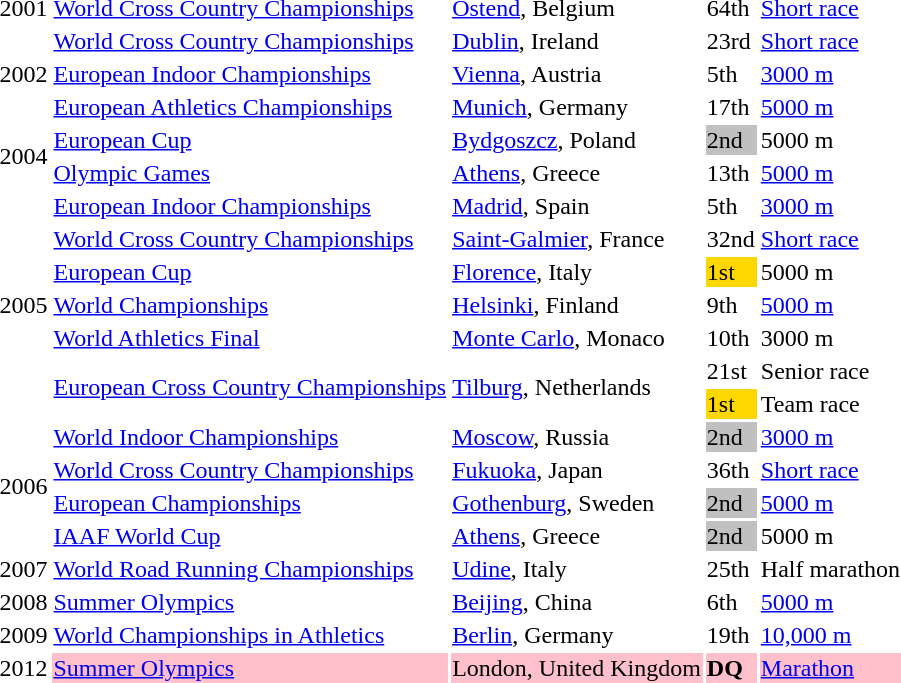<table>
<tr>
<td>2001</td>
<td><a href='#'>World Cross Country Championships</a></td>
<td><a href='#'>Ostend</a>, Belgium</td>
<td>64th</td>
<td><a href='#'>Short race</a></td>
</tr>
<tr>
<td rowspan=3>2002</td>
<td><a href='#'>World Cross Country Championships</a></td>
<td><a href='#'>Dublin</a>, Ireland</td>
<td>23rd</td>
<td><a href='#'>Short race</a></td>
</tr>
<tr>
<td><a href='#'>European Indoor Championships</a></td>
<td><a href='#'>Vienna</a>, Austria</td>
<td>5th</td>
<td><a href='#'>3000 m</a></td>
</tr>
<tr>
<td><a href='#'>European Athletics Championships</a></td>
<td><a href='#'>Munich</a>, Germany</td>
<td>17th</td>
<td><a href='#'>5000 m</a></td>
</tr>
<tr>
<td rowspan=2>2004</td>
<td><a href='#'>European Cup</a></td>
<td><a href='#'>Bydgoszcz</a>, Poland</td>
<td bgcolor=silver>2nd</td>
<td>5000 m</td>
</tr>
<tr>
<td><a href='#'>Olympic Games</a></td>
<td><a href='#'>Athens</a>, Greece</td>
<td>13th</td>
<td><a href='#'>5000 m</a></td>
</tr>
<tr>
<td rowspan=7>2005</td>
<td><a href='#'>European Indoor Championships</a></td>
<td><a href='#'>Madrid</a>, Spain</td>
<td>5th</td>
<td><a href='#'>3000 m</a></td>
</tr>
<tr>
<td><a href='#'>World Cross Country Championships</a></td>
<td><a href='#'>Saint-Galmier</a>, France</td>
<td>32nd</td>
<td><a href='#'>Short race</a></td>
</tr>
<tr>
<td><a href='#'>European Cup</a></td>
<td><a href='#'>Florence</a>, Italy</td>
<td bgcolor=gold>1st</td>
<td>5000 m</td>
</tr>
<tr>
<td><a href='#'>World Championships</a></td>
<td><a href='#'>Helsinki</a>, Finland</td>
<td>9th</td>
<td><a href='#'>5000 m</a></td>
</tr>
<tr>
<td><a href='#'>World Athletics Final</a></td>
<td><a href='#'>Monte Carlo</a>, Monaco</td>
<td>10th</td>
<td>3000 m</td>
</tr>
<tr>
<td rowspan=2><a href='#'>European Cross Country Championships</a></td>
<td rowspan=2><a href='#'>Tilburg</a>, Netherlands</td>
<td>21st</td>
<td>Senior race</td>
</tr>
<tr>
<td bgcolor=gold>1st</td>
<td>Team race</td>
</tr>
<tr>
<td rowspan=4>2006</td>
<td><a href='#'>World Indoor Championships</a></td>
<td><a href='#'>Moscow</a>, Russia</td>
<td bgcolor="silver">2nd</td>
<td><a href='#'>3000 m</a></td>
</tr>
<tr>
<td><a href='#'>World Cross Country Championships</a></td>
<td><a href='#'>Fukuoka</a>, Japan</td>
<td>36th</td>
<td><a href='#'>Short race</a></td>
</tr>
<tr>
<td><a href='#'>European Championships</a></td>
<td><a href='#'>Gothenburg</a>, Sweden</td>
<td bgcolor="silver">2nd</td>
<td><a href='#'>5000 m</a></td>
</tr>
<tr>
<td><a href='#'>IAAF World Cup</a></td>
<td><a href='#'>Athens</a>, Greece</td>
<td bgcolor=silver>2nd</td>
<td>5000 m</td>
</tr>
<tr>
<td>2007</td>
<td><a href='#'>World Road Running Championships</a></td>
<td><a href='#'>Udine</a>, Italy</td>
<td>25th</td>
<td>Half marathon</td>
</tr>
<tr>
<td>2008</td>
<td><a href='#'>Summer Olympics</a></td>
<td><a href='#'>Beijing</a>, China</td>
<td>6th</td>
<td><a href='#'>5000 m</a></td>
</tr>
<tr>
<td>2009</td>
<td><a href='#'>World Championships in Athletics</a></td>
<td><a href='#'>Berlin</a>, Germany</td>
<td>19th</td>
<td><a href='#'>10,000 m</a></td>
</tr>
<tr>
<td>2012</td>
<td bgcolor=pink><a href='#'>Summer Olympics</a></td>
<td bgcolor=pink>London, United Kingdom</td>
<td bgcolor=pink><strong>DQ</strong></td>
<td bgcolor=pink><a href='#'>Marathon</a></td>
</tr>
</table>
